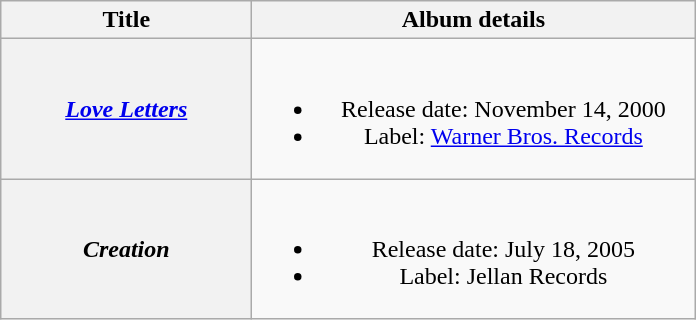<table class="wikitable plainrowheaders" style="text-align:center;">
<tr>
<th style="width:10em;">Title</th>
<th style="width:18em;">Album details</th>
</tr>
<tr>
<th scope="row"><em><a href='#'>Love Letters</a></em></th>
<td><br><ul><li>Release date: November 14, 2000</li><li>Label: <a href='#'>Warner Bros. Records</a></li></ul></td>
</tr>
<tr>
<th scope="row"><em>Creation</em></th>
<td><br><ul><li>Release date: July 18, 2005</li><li>Label: Jellan Records</li></ul></td>
</tr>
</table>
